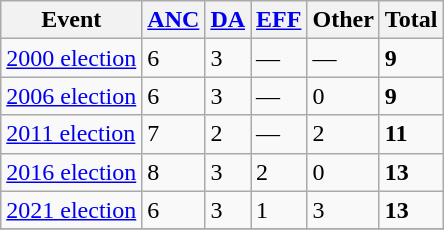<table class="wikitable">
<tr>
<th>Event</th>
<th><a href='#'>ANC</a></th>
<th><a href='#'>DA</a></th>
<th><a href='#'>EFF</a></th>
<th>Other</th>
<th>Total</th>
</tr>
<tr>
<td><a href='#'>2000 election</a></td>
<td>6</td>
<td>3</td>
<td>—</td>
<td>—</td>
<td><strong>9</strong></td>
</tr>
<tr>
<td><a href='#'>2006 election</a></td>
<td>6</td>
<td>3</td>
<td>—</td>
<td>0</td>
<td><strong>9</strong></td>
</tr>
<tr>
<td><a href='#'>2011 election</a></td>
<td>7</td>
<td>2</td>
<td>—</td>
<td>2</td>
<td><strong>11</strong></td>
</tr>
<tr>
<td><a href='#'>2016 election</a></td>
<td>8</td>
<td>3</td>
<td>2</td>
<td>0</td>
<td><strong>13</strong></td>
</tr>
<tr>
<td><a href='#'>2021 election</a></td>
<td>6</td>
<td>3</td>
<td>1</td>
<td>3</td>
<td><strong>13</strong></td>
</tr>
<tr>
</tr>
</table>
